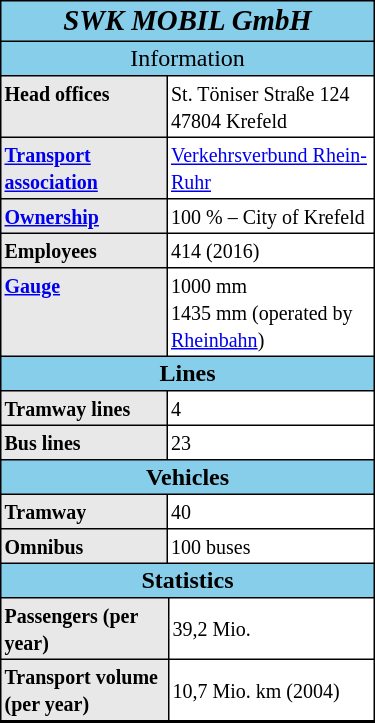<table border="0" cellpadding="2" cellspacing="1" style="float:right; empty-cells:show; margin-left:1em; margin-bottom:0.5em; background:#000000; width: 250px;">
<tr>
<th align="center" bgcolor="skyblue" colspan="4"><em><span><big>SWK MOBIL GmbH</big></span></em></th>
</tr>
<tr>
<td align="center" bgcolor="skyblue" colspan="4"><span>Information</span></td>
</tr>
<tr>
<th colspan="2" align="left" valign="top" bgcolor="#E8E8E8"><small>Head offices</small></th>
<td colspan="2" bgcolor="#FFFFFF" valign="top"><small>St. Töniser Straße 124<br>47804 Krefeld<br></small></td>
</tr>
<tr>
<th colspan="2" align="left" valign="top" bgcolor="#E8E8E8"><small><a href='#'>Transport association</a></small></th>
<td colspan="2" bgcolor="#FFFFFF"><small><a href='#'>Verkehrsverbund Rhein-Ruhr</a></small></td>
</tr>
<tr>
<th colspan="2" align="left" valign="top" bgcolor="#E8E8E8"><small><a href='#'>Ownership</a></small></th>
<td colspan="2" bgcolor="#FFFFFF"><small>100 % – City of Krefeld</small></td>
</tr>
<tr>
<th colspan="2" align="left" valign="top" bgcolor="#E8E8E8"><small>Employees</small></th>
<td colspan="2" bgcolor="#FFFFFF"><small>414 (2016)</small></td>
</tr>
<tr>
<th colspan="2" align="left" valign="top" bgcolor="#E8E8E8"><small><a href='#'>Gauge</a></small></th>
<td colspan="2" bgcolor="#FFFFFF"><small>1000 mm<br>1435 mm (operated by <a href='#'>Rheinbahn</a>)</small></td>
</tr>
<tr>
<th bgcolor="skyblue" colspan="4"><span>Lines</span></th>
</tr>
<tr>
<th colspan="2" align="left" valign="top" bgcolor="#E8E8E8"><small>Tramway lines</small></th>
<td colspan="2" bgcolor="#FFFFFF" valign="top"><small>4</small></td>
</tr>
<tr>
<th colspan="2" align="left" valign="top" bgcolor="#E8E8E8"><small>Bus lines</small></th>
<td colspan="2" bgcolor="#FFFFFF" valign="top"><small>23</small></td>
</tr>
<tr>
<th bgcolor="skyblue" colspan="4"><span>Vehicles</span></th>
</tr>
<tr>
<th colspan="2" align="left" valign="top" bgcolor="#E8E8E8"><small>Tramway</small></th>
<td colspan="2" bgcolor="#FFFFFF" valign="top"><small>40</small></td>
</tr>
<tr>
<th colspan="2" align="left" valign="top" bgcolor="#E8E8E8"><small>Omnibus</small></th>
<td colspan="2" bgcolor="#FFFFFF" valign="top"><small>100 buses</small></td>
</tr>
<tr>
<th bgcolor="skyblue" colspan="4"><span>Statistics</span></th>
</tr>
<tr>
<th colspan="3" align="left" bgcolor="#E8E8E8"><small>Passengers (per year)</small></th>
<td bgcolor="#FFFFFF"><small>39,2 Mio.</small></td>
</tr>
<tr>
<th colspan="3" align="left" bgcolor="#E8E8E8"><small>Transport volume (per year)</small></th>
<td bgcolor="#FFFFFF"><small>10,7 Mio. km (2004)</small></td>
</tr>
<tr>
</tr>
</table>
